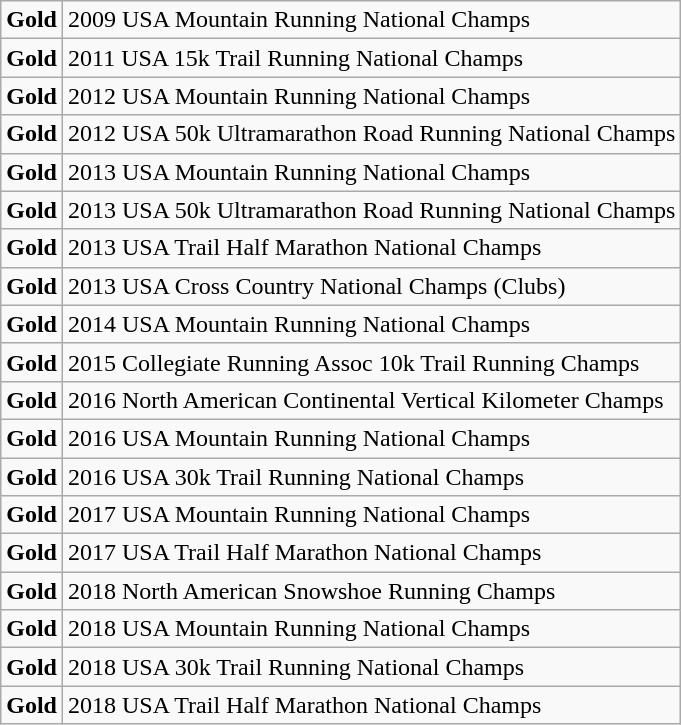<table class="wikitable">
<tr>
<td><strong>Gold</strong></td>
<td>2009 USA Mountain Running National Champs</td>
</tr>
<tr>
<td><strong>Gold</strong></td>
<td>2011 USA 15k Trail Running National Champs</td>
</tr>
<tr>
<td><strong>Gold</strong></td>
<td>2012 USA Mountain Running National Champs</td>
</tr>
<tr>
<td><strong>Gold</strong></td>
<td>2012 USA 50k Ultramarathon Road Running National Champs</td>
</tr>
<tr>
<td><strong>Gold</strong></td>
<td>2013 USA Mountain Running National Champs</td>
</tr>
<tr>
<td><strong>Gold</strong></td>
<td>2013 USA 50k Ultramarathon Road Running National Champs</td>
</tr>
<tr>
<td><strong>Gold</strong></td>
<td>2013 USA Trail Half Marathon National Champs</td>
</tr>
<tr>
<td><strong>Gold</strong></td>
<td>2013 USA Cross Country National Champs (Clubs)</td>
</tr>
<tr>
<td><strong>Gold</strong></td>
<td>2014 USA Mountain Running National Champs</td>
</tr>
<tr>
<td><strong>Gold</strong></td>
<td>2015 Collegiate Running Assoc 10k Trail Running Champs</td>
</tr>
<tr>
<td><strong>Gold</strong></td>
<td>2016 North American Continental Vertical Kilometer Champs</td>
</tr>
<tr>
<td><strong>Gold</strong></td>
<td>2016 USA Mountain Running National Champs</td>
</tr>
<tr>
<td><strong>Gold</strong></td>
<td>2016 USA 30k Trail Running National Champs</td>
</tr>
<tr>
<td><strong>Gold</strong></td>
<td>2017 USA Mountain Running National Champs</td>
</tr>
<tr>
<td><strong>Gold</strong></td>
<td>2017 USA Trail Half Marathon National Champs</td>
</tr>
<tr>
<td><strong>Gold</strong></td>
<td>2018 North American Snowshoe Running Champs</td>
</tr>
<tr>
<td><strong>Gold</strong></td>
<td>2018 USA Mountain Running National Champs</td>
</tr>
<tr>
<td><strong>Gold</strong></td>
<td>2018 USA 30k Trail Running National Champs</td>
</tr>
<tr>
<td><strong>Gold</strong></td>
<td>2018 USA Trail Half Marathon National Champs</td>
</tr>
</table>
